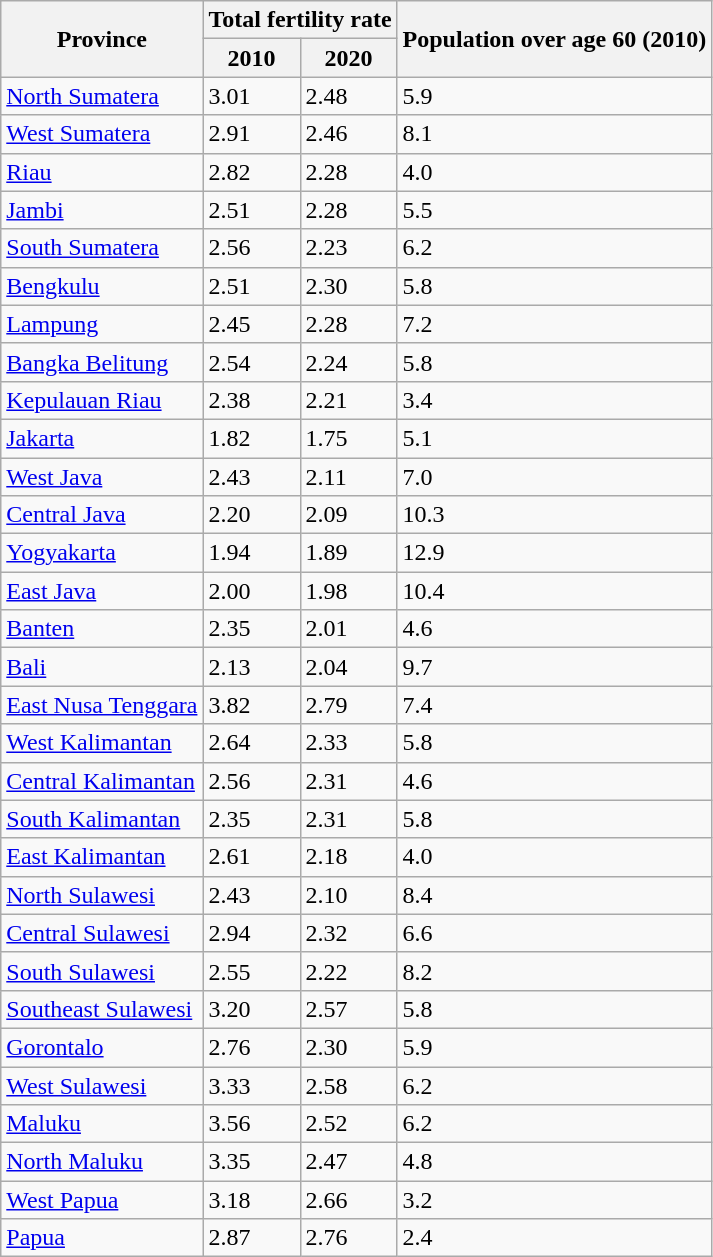<table class="wikitable sortable">
<tr>
<th rowspan=2>Province</th>
<th colspan=2>Total fertility rate</th>
<th rowspan=2>Population over age 60 (2010)</th>
</tr>
<tr>
<th>2010</th>
<th>2020</th>
</tr>
<tr>
<td><a href='#'>North Sumatera</a></td>
<td>3.01</td>
<td>2.48</td>
<td>5.9</td>
</tr>
<tr>
<td><a href='#'>West Sumatera</a></td>
<td>2.91</td>
<td>2.46</td>
<td>8.1</td>
</tr>
<tr>
<td><a href='#'>Riau</a></td>
<td>2.82</td>
<td>2.28</td>
<td>4.0</td>
</tr>
<tr>
<td><a href='#'>Jambi</a></td>
<td>2.51</td>
<td>2.28</td>
<td>5.5</td>
</tr>
<tr>
<td><a href='#'>South Sumatera</a></td>
<td>2.56</td>
<td>2.23</td>
<td>6.2</td>
</tr>
<tr>
<td><a href='#'>Bengkulu</a></td>
<td>2.51</td>
<td>2.30</td>
<td>5.8</td>
</tr>
<tr>
<td><a href='#'>Lampung</a></td>
<td>2.45</td>
<td>2.28</td>
<td>7.2</td>
</tr>
<tr>
<td><a href='#'>Bangka Belitung</a></td>
<td>2.54</td>
<td>2.24</td>
<td>5.8</td>
</tr>
<tr>
<td><a href='#'>Kepulauan Riau</a></td>
<td>2.38</td>
<td>2.21</td>
<td>3.4</td>
</tr>
<tr>
<td><a href='#'>Jakarta</a></td>
<td>1.82</td>
<td>1.75</td>
<td>5.1</td>
</tr>
<tr>
<td><a href='#'>West Java</a></td>
<td>2.43</td>
<td>2.11</td>
<td>7.0</td>
</tr>
<tr>
<td><a href='#'>Central Java</a></td>
<td>2.20</td>
<td>2.09</td>
<td>10.3</td>
</tr>
<tr>
<td><a href='#'>Yogyakarta</a></td>
<td>1.94</td>
<td>1.89</td>
<td>12.9</td>
</tr>
<tr>
<td><a href='#'>East Java</a></td>
<td>2.00</td>
<td>1.98</td>
<td>10.4</td>
</tr>
<tr>
<td><a href='#'>Banten</a></td>
<td>2.35</td>
<td>2.01</td>
<td>4.6</td>
</tr>
<tr>
<td><a href='#'>Bali</a></td>
<td>2.13</td>
<td>2.04</td>
<td>9.7</td>
</tr>
<tr>
<td><a href='#'>East Nusa Tenggara</a></td>
<td>3.82</td>
<td>2.79</td>
<td>7.4</td>
</tr>
<tr>
<td><a href='#'>West Kalimantan</a></td>
<td>2.64</td>
<td>2.33</td>
<td>5.8</td>
</tr>
<tr>
<td><a href='#'>Central Kalimantan</a></td>
<td>2.56</td>
<td>2.31</td>
<td>4.6</td>
</tr>
<tr>
<td><a href='#'>South Kalimantan</a></td>
<td>2.35</td>
<td>2.31</td>
<td>5.8</td>
</tr>
<tr>
<td><a href='#'>East Kalimantan</a></td>
<td>2.61</td>
<td>2.18</td>
<td>4.0</td>
</tr>
<tr>
<td><a href='#'>North Sulawesi</a></td>
<td>2.43</td>
<td>2.10</td>
<td>8.4</td>
</tr>
<tr>
<td><a href='#'>Central Sulawesi</a></td>
<td>2.94</td>
<td>2.32</td>
<td>6.6</td>
</tr>
<tr>
<td><a href='#'>South Sulawesi</a></td>
<td>2.55</td>
<td>2.22</td>
<td>8.2</td>
</tr>
<tr>
<td><a href='#'>Southeast Sulawesi</a></td>
<td>3.20</td>
<td>2.57</td>
<td>5.8</td>
</tr>
<tr>
<td><a href='#'>Gorontalo</a></td>
<td>2.76</td>
<td>2.30</td>
<td>5.9</td>
</tr>
<tr>
<td><a href='#'>West Sulawesi</a></td>
<td>3.33</td>
<td>2.58</td>
<td>6.2</td>
</tr>
<tr>
<td><a href='#'>Maluku</a></td>
<td>3.56</td>
<td>2.52</td>
<td>6.2</td>
</tr>
<tr>
<td><a href='#'>North Maluku</a></td>
<td>3.35</td>
<td>2.47</td>
<td>4.8</td>
</tr>
<tr>
<td><a href='#'>West Papua</a></td>
<td>3.18</td>
<td>2.66</td>
<td>3.2</td>
</tr>
<tr>
<td><a href='#'>Papua</a></td>
<td>2.87</td>
<td>2.76</td>
<td>2.4</td>
</tr>
</table>
